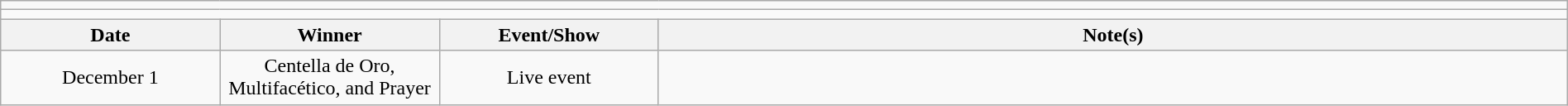<table class="wikitable" style="text-align:center; width:100%;">
<tr>
<td colspan="5"></td>
</tr>
<tr>
<td colspan="5"></td>
</tr>
<tr>
<th style="width:14%;">Date</th>
<th style="width:14%;">Winner</th>
<th style="width:14%;">Event/Show</th>
<th style="width:58%;">Note(s)</th>
</tr>
<tr>
<td>December 1</td>
<td>Centella de Oro, Multifacético, and Prayer</td>
<td>Live event</td>
<td></td>
</tr>
</table>
